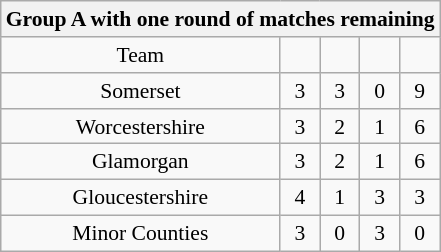<table class="wikitable" style="float: right; margin-left: 1em; font-size: 90%; text-align: center;" cellspacing="5">
<tr>
<th colspan="5">Group A with one round of matches remaining</th>
</tr>
<tr>
<td>Team</td>
<td></td>
<td></td>
<td></td>
<td></td>
</tr>
<tr>
<td>Somerset</td>
<td>3</td>
<td>3</td>
<td>0</td>
<td>9</td>
</tr>
<tr>
<td>Worcestershire</td>
<td>3</td>
<td>2</td>
<td>1</td>
<td>6</td>
</tr>
<tr>
<td>Glamorgan</td>
<td>3</td>
<td>2</td>
<td>1</td>
<td>6</td>
</tr>
<tr>
<td>Gloucestershire</td>
<td>4</td>
<td>1</td>
<td>3</td>
<td>3</td>
</tr>
<tr>
<td>Minor Counties</td>
<td>3</td>
<td>0</td>
<td>3</td>
<td>0</td>
</tr>
</table>
